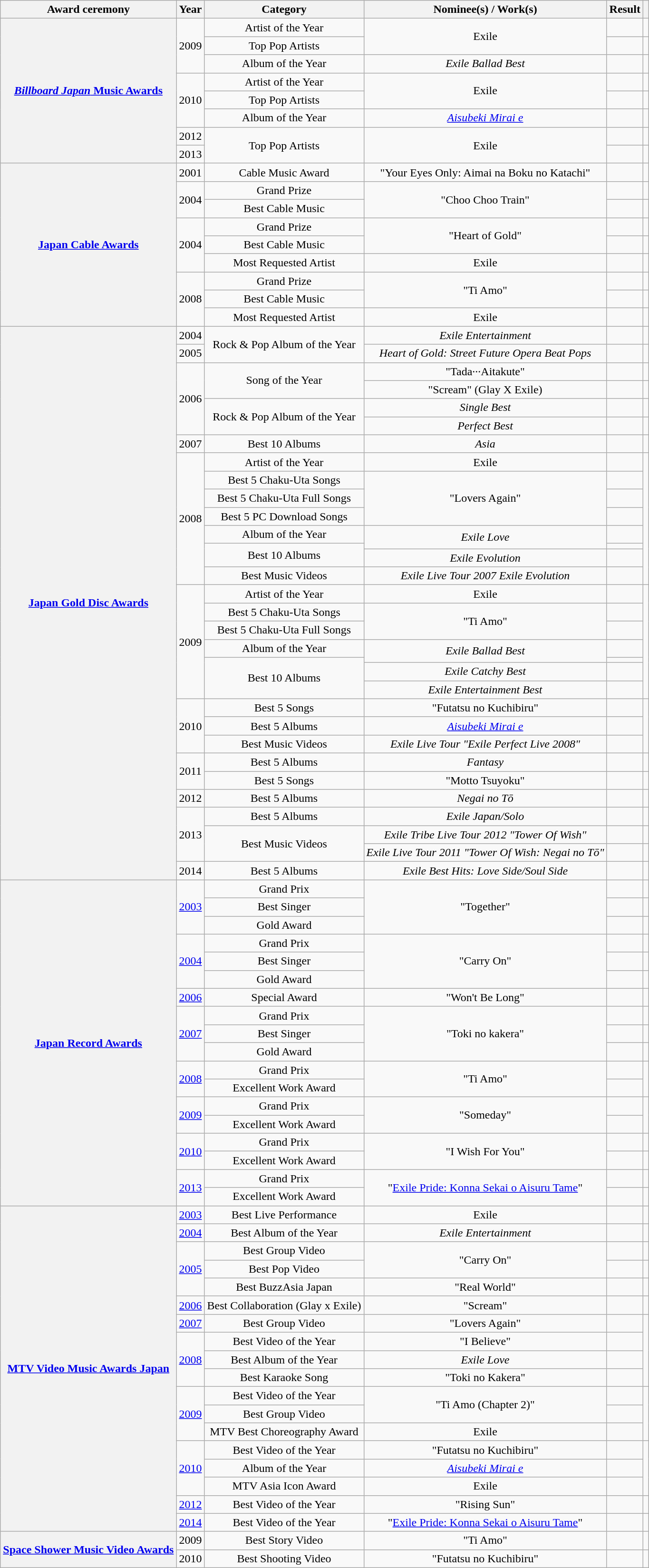<table class="wikitable sortable plainrowheaders" style="text-align:center;">
<tr>
<th scope="col">Award ceremony</th>
<th scope="col">Year</th>
<th scope="col">Category</th>
<th scope="col">Nominee(s) / Work(s)</th>
<th scope="col">Result</th>
<th scope="col" class="unsortable"></th>
</tr>
<tr>
<th scope="row" rowspan="8"><a href='#'><em>Billboard Japan</em> Music Awards</a></th>
<td rowspan="3">2009</td>
<td>Artist of the Year</td>
<td rowspan="2">Exile</td>
<td></td>
<td></td>
</tr>
<tr>
<td>Top Pop Artists</td>
<td></td>
<td></td>
</tr>
<tr>
<td>Album of the Year</td>
<td><em>Exile Ballad Best</em></td>
<td></td>
<td></td>
</tr>
<tr>
<td rowspan="3">2010</td>
<td>Artist of the Year</td>
<td rowspan="2">Exile</td>
<td></td>
<td></td>
</tr>
<tr>
<td>Top Pop Artists</td>
<td></td>
<td></td>
</tr>
<tr>
<td>Album of the Year</td>
<td><em><a href='#'>Aisubeki Mirai e</a></em></td>
<td></td>
<td></td>
</tr>
<tr>
<td rowspan="1">2012</td>
<td rowspan="2">Top Pop Artists</td>
<td rowspan="2">Exile</td>
<td></td>
<td></td>
</tr>
<tr>
<td rowspan="1">2013</td>
<td></td>
<td></td>
</tr>
<tr>
<th scope="row" rowspan="9"><a href='#'>Japan Cable Awards</a></th>
<td rowspan="1">2001</td>
<td>Cable Music Award</td>
<td rowspan="1">"Your Eyes Only: Aimai na Boku no Katachi"</td>
<td></td>
<td></td>
</tr>
<tr>
<td rowspan="2">2004</td>
<td>Grand Prize</td>
<td rowspan="2">"Choo Choo Train"</td>
<td></td>
<td></td>
</tr>
<tr>
<td>Best Cable Music</td>
<td></td>
<td></td>
</tr>
<tr>
<td rowspan="3">2004</td>
<td>Grand Prize</td>
<td rowspan="2">"Heart of Gold"</td>
<td></td>
<td></td>
</tr>
<tr>
<td>Best Cable Music</td>
<td></td>
<td></td>
</tr>
<tr>
<td>Most Requested Artist</td>
<td rowspan="1">Exile</td>
<td></td>
<td></td>
</tr>
<tr>
<td rowspan="3">2008</td>
<td>Grand Prize</td>
<td rowspan="2">"Ti Amo"</td>
<td></td>
<td></td>
</tr>
<tr>
<td>Best Cable Music</td>
<td></td>
<td></td>
</tr>
<tr>
<td>Most Requested Artist</td>
<td rowspan="1">Exile</td>
<td></td>
<td></td>
</tr>
<tr>
<th rowspan="32" scope="row"><a href='#'>Japan Gold Disc Awards</a></th>
<td>2004</td>
<td rowspan="2">Rock & Pop Album of the Year</td>
<td><em>Exile Entertainment</em></td>
<td></td>
<td></td>
</tr>
<tr>
<td>2005</td>
<td><em>Heart of Gold: Street Future Opera Beat Pops</em></td>
<td></td>
<td></td>
</tr>
<tr>
<td rowspan="4">2006</td>
<td rowspan="2">Song of the Year</td>
<td>"Tada···Aitakute"</td>
<td></td>
<td></td>
</tr>
<tr>
<td>"Scream" (Glay X Exile)</td>
<td></td>
<td></td>
</tr>
<tr>
<td rowspan="2">Rock & Pop Album of the Year</td>
<td><em>Single Best</em></td>
<td></td>
<td></td>
</tr>
<tr>
<td><em>Perfect Best</em></td>
<td></td>
<td></td>
</tr>
<tr>
<td>2007</td>
<td>Best 10 Albums</td>
<td><em>Asia</em></td>
<td></td>
<td></td>
</tr>
<tr>
<td rowspan="8">2008</td>
<td>Artist of the Year</td>
<td>Exile</td>
<td></td>
<td rowspan="8"></td>
</tr>
<tr>
<td>Best 5 Chaku-Uta Songs</td>
<td rowspan="3">"Lovers Again"</td>
<td></td>
</tr>
<tr>
<td>Best 5 Chaku-Uta Full Songs</td>
<td></td>
</tr>
<tr>
<td>Best 5 PC Download Songs</td>
<td></td>
</tr>
<tr>
<td>Album of the Year</td>
<td rowspan="2"><em>Exile Love</em></td>
<td></td>
</tr>
<tr>
<td rowspan="2">Best 10 Albums</td>
<td></td>
</tr>
<tr>
<td><em>Exile Evolution</em></td>
<td></td>
</tr>
<tr>
<td>Best Music Videos</td>
<td><em>Exile Live Tour 2007 Exile Evolution</em></td>
<td></td>
</tr>
<tr>
<td rowspan="7">2009</td>
<td>Artist of the Year</td>
<td>Exile</td>
<td></td>
<td rowspan="7"></td>
</tr>
<tr>
<td>Best 5 Chaku-Uta Songs</td>
<td rowspan="2">"Ti Amo"</td>
<td></td>
</tr>
<tr>
<td>Best 5 Chaku-Uta Full Songs</td>
<td></td>
</tr>
<tr>
<td>Album of the Year</td>
<td rowspan="2"><em>Exile Ballad Best</em></td>
<td></td>
</tr>
<tr>
<td rowspan="3">Best 10 Albums</td>
<td></td>
</tr>
<tr>
<td><em>Exile Catchy Best</em></td>
<td></td>
</tr>
<tr>
<td><em>Exile Entertainment Best</em></td>
<td></td>
</tr>
<tr>
<td rowspan="3">2010</td>
<td>Best 5 Songs</td>
<td>"Futatsu no Kuchibiru"</td>
<td></td>
<td rowspan="3"></td>
</tr>
<tr>
<td>Best 5 Albums</td>
<td><em><a href='#'>Aisubeki Mirai e</a></em></td>
<td></td>
</tr>
<tr>
<td>Best Music Videos</td>
<td><em>Exile Live Tour "Exile Perfect Live 2008"</em></td>
<td></td>
</tr>
<tr>
<td rowspan="2">2011</td>
<td>Best 5 Albums</td>
<td><em>Fantasy</em></td>
<td></td>
<td></td>
</tr>
<tr>
<td>Best 5 Songs</td>
<td>"Motto Tsuyoku"</td>
<td></td>
<td></td>
</tr>
<tr>
<td rowspan="1">2012</td>
<td>Best 5 Albums</td>
<td><em>Negai no Tō</em></td>
<td></td>
<td></td>
</tr>
<tr>
<td rowspan="3">2013</td>
<td>Best 5 Albums</td>
<td><em>Exile Japan/Solo</em></td>
<td></td>
<td></td>
</tr>
<tr>
<td rowspan="2">Best Music Videos</td>
<td><em>Exile Tribe Live Tour 2012 "Tower Of Wish"</em></td>
<td></td>
<td></td>
</tr>
<tr>
<td><em>Exile Live Tour 2011 "Tower Of Wish: Negai no Tō"</em></td>
<td></td>
<td></td>
</tr>
<tr>
<td rowspan="1">2014</td>
<td>Best 5 Albums</td>
<td><em>Exile Best Hits: Love Side/Soul Side</em></td>
<td></td>
<td></td>
</tr>
<tr>
<th scope="row" rowspan="18"><a href='#'>Japan Record Awards</a></th>
<td rowspan="3"><a href='#'>2003</a></td>
<td>Grand Prix</td>
<td rowspan="3">"Together"</td>
<td></td>
<td></td>
</tr>
<tr>
<td>Best Singer</td>
<td></td>
<td></td>
</tr>
<tr>
<td>Gold Award</td>
<td></td>
<td></td>
</tr>
<tr>
<td rowspan="3"><a href='#'>2004</a></td>
<td>Grand Prix</td>
<td rowspan="3">"Carry On"</td>
<td></td>
<td></td>
</tr>
<tr>
<td>Best Singer</td>
<td></td>
<td></td>
</tr>
<tr>
<td>Gold Award</td>
<td></td>
<td></td>
</tr>
<tr>
<td rowspan="1"><a href='#'>2006</a></td>
<td>Special Award</td>
<td rowspan="1">"Won't Be Long"</td>
<td></td>
<td></td>
</tr>
<tr>
<td rowspan="3"><a href='#'>2007</a></td>
<td>Grand Prix</td>
<td rowspan="3">"Toki no kakera"</td>
<td></td>
<td></td>
</tr>
<tr>
<td>Best Singer</td>
<td></td>
<td></td>
</tr>
<tr>
<td>Gold Award</td>
<td></td>
<td></td>
</tr>
<tr>
<td rowspan="2"><a href='#'>2008</a></td>
<td>Grand Prix</td>
<td rowspan="2">"Ti Amo"</td>
<td></td>
<td rowspan="2"></td>
</tr>
<tr>
<td>Excellent Work Award</td>
<td></td>
</tr>
<tr>
<td rowspan="2"><a href='#'>2009</a></td>
<td>Grand Prix</td>
<td rowspan="2">"Someday"</td>
<td></td>
<td rowspan="2"></td>
</tr>
<tr>
<td>Excellent Work Award</td>
<td></td>
</tr>
<tr>
<td rowspan="2"><a href='#'>2010</a></td>
<td>Grand Prix</td>
<td rowspan="2">"I Wish For You"</td>
<td></td>
<td></td>
</tr>
<tr>
<td>Excellent Work Award</td>
<td></td>
<td></td>
</tr>
<tr>
<td rowspan="2"><a href='#'>2013</a></td>
<td>Grand Prix</td>
<td rowspan="2">"<a href='#'>Exile Pride: Konna Sekai o Aisuru Tame</a>"</td>
<td></td>
<td></td>
</tr>
<tr>
<td>Excellent Work Award</td>
<td></td>
<td></td>
</tr>
<tr>
<th scope="row" rowspan="18"><a href='#'>MTV Video Music Awards Japan</a></th>
<td><a href='#'>2003</a></td>
<td>Best Live Performance</td>
<td>Exile</td>
<td></td>
<td></td>
</tr>
<tr>
<td><a href='#'>2004</a></td>
<td>Best Album of the Year</td>
<td><em>Exile Entertainment</em></td>
<td></td>
<td></td>
</tr>
<tr>
<td rowspan="3"><a href='#'>2005</a></td>
<td>Best Group Video</td>
<td rowspan="2">"Carry On"</td>
<td></td>
<td></td>
</tr>
<tr>
<td>Best Pop Video</td>
<td></td>
<td></td>
</tr>
<tr>
<td>Best BuzzAsia Japan</td>
<td>"Real World"</td>
<td></td>
<td></td>
</tr>
<tr>
<td><a href='#'>2006</a></td>
<td>Best Collaboration (Glay x Exile)</td>
<td>"Scream"</td>
<td></td>
<td></td>
</tr>
<tr>
<td><a href='#'>2007</a></td>
<td>Best Group Video</td>
<td>"Lovers Again"</td>
<td></td>
<td rowspan="4"></td>
</tr>
<tr>
<td rowspan="3"><a href='#'>2008</a></td>
<td>Best Video of the Year</td>
<td>"I Believe"</td>
<td></td>
</tr>
<tr>
<td>Best Album of the Year</td>
<td><em>Exile Love</em></td>
<td></td>
</tr>
<tr>
<td>Best Karaoke Song</td>
<td>"Toki no Kakera"</td>
<td></td>
</tr>
<tr>
<td rowspan="3"><a href='#'>2009</a></td>
<td>Best Video of the Year</td>
<td rowspan="2">"Ti Amo (Chapter 2)"</td>
<td></td>
<td rowspan="3"></td>
</tr>
<tr>
<td>Best Group Video</td>
<td></td>
</tr>
<tr>
<td>MTV Best Choreography Award</td>
<td>Exile</td>
<td></td>
</tr>
<tr>
<td rowspan="3"><a href='#'>2010</a></td>
<td>Best Video of the Year</td>
<td>"Futatsu no Kuchibiru"</td>
<td></td>
<td rowspan="3"></td>
</tr>
<tr>
<td>Album of the Year</td>
<td><em><a href='#'>Aisubeki Mirai e</a></em></td>
<td></td>
</tr>
<tr>
<td>MTV Asia Icon Award</td>
<td>Exile</td>
<td></td>
</tr>
<tr>
<td rowspan="1"><a href='#'>2012</a></td>
<td>Best Video of the Year</td>
<td>"Rising Sun"</td>
<td></td>
<td></td>
</tr>
<tr>
<td rowspan="1"><a href='#'>2014</a></td>
<td>Best Video of the Year</td>
<td>"<a href='#'>Exile Pride: Konna Sekai o Aisuru Tame</a>"</td>
<td></td>
<td></td>
</tr>
<tr>
<th scope="row" rowspan="2"><a href='#'>Space Shower Music Video Awards</a></th>
<td>2009</td>
<td>Best Story Video</td>
<td>"Ti Amo"</td>
<td></td>
<td></td>
</tr>
<tr>
<td>2010</td>
<td>Best Shooting Video</td>
<td>"Futatsu no Kuchibiru"</td>
<td></td>
<td></td>
</tr>
</table>
